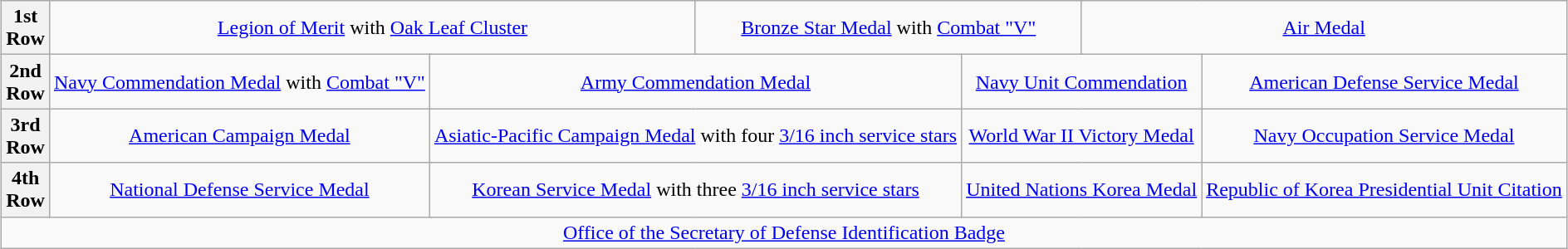<table class="wikitable" style="margin:1em auto; text-align:center;">
<tr>
<th>1st<br>Row</th>
<td colspan="6"><a href='#'>Legion of Merit</a> with <a href='#'>Oak Leaf Cluster</a></td>
<td colspan="5"><a href='#'>Bronze Star Medal</a> with <a href='#'>Combat "V"</a></td>
<td colspan="8"><a href='#'>Air Medal</a></td>
</tr>
<tr>
<th>2nd<br>Row</th>
<td colspan="4"><a href='#'>Navy Commendation Medal</a> with <a href='#'>Combat "V"</a></td>
<td colspan="4"><a href='#'>Army Commendation Medal</a></td>
<td colspan="4"><a href='#'>Navy Unit Commendation</a></td>
<td colspan="4"><a href='#'>American Defense Service Medal</a></td>
</tr>
<tr>
<th>3rd<br>Row</th>
<td colspan="4"><a href='#'>American Campaign Medal</a></td>
<td colspan="4"><a href='#'>Asiatic-Pacific Campaign Medal</a> with four <a href='#'>3/16 inch service stars</a></td>
<td colspan="4"><a href='#'>World War II Victory Medal</a></td>
<td colspan="4"><a href='#'>Navy Occupation Service Medal</a></td>
</tr>
<tr>
<th>4th<br>Row</th>
<td colspan="4"><a href='#'>National Defense Service Medal</a></td>
<td colspan="4"><a href='#'>Korean Service Medal</a> with three <a href='#'>3/16 inch service stars</a></td>
<td colspan="4"><a href='#'>United Nations Korea Medal</a></td>
<td colspan="4"><a href='#'>Republic of Korea Presidential Unit Citation</a></td>
</tr>
<tr>
<td colspan="14"><a href='#'>Office of the Secretary of Defense Identification Badge</a></td>
</tr>
</table>
